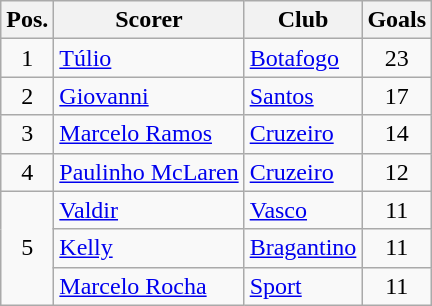<table class="wikitable" style="text-align:center">
<tr>
<th>Pos.</th>
<th>Scorer</th>
<th>Club</th>
<th>Goals</th>
</tr>
<tr>
<td>1</td>
<td align="left"> <a href='#'>Túlio</a></td>
<td align="left"><a href='#'>Botafogo</a></td>
<td>23</td>
</tr>
<tr>
<td>2</td>
<td align="left"> <a href='#'>Giovanni</a></td>
<td align="left"><a href='#'>Santos</a></td>
<td>17</td>
</tr>
<tr>
<td>3</td>
<td align="left"> <a href='#'>Marcelo Ramos</a></td>
<td align="left"><a href='#'>Cruzeiro</a></td>
<td>14</td>
</tr>
<tr>
<td>4</td>
<td align="left"> <a href='#'>Paulinho McLaren</a></td>
<td align="left"><a href='#'>Cruzeiro</a></td>
<td>12</td>
</tr>
<tr>
<td rowspan="3">5</td>
<td align="left"> <a href='#'>Valdir</a></td>
<td align="left"><a href='#'>Vasco</a></td>
<td>11</td>
</tr>
<tr>
<td align="left"> <a href='#'>Kelly</a></td>
<td align="left"><a href='#'>Bragantino</a></td>
<td>11</td>
</tr>
<tr>
<td align="left"> <a href='#'>Marcelo Rocha</a></td>
<td align="left"><a href='#'>Sport</a></td>
<td>11</td>
</tr>
</table>
